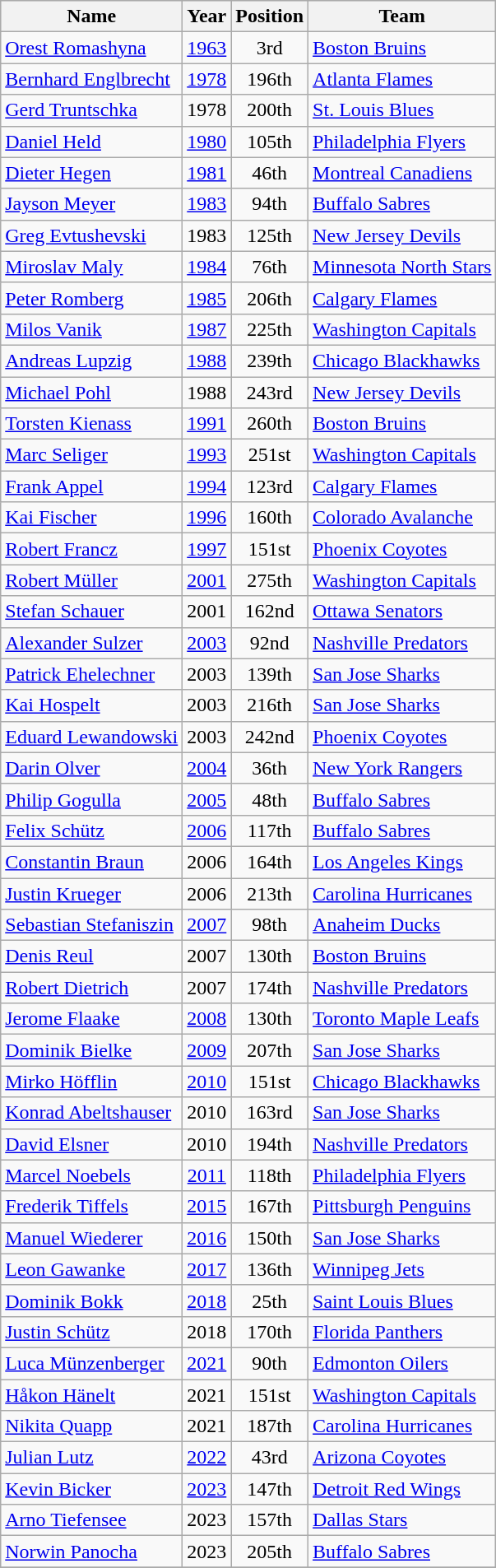<table class="wikitable sortable" id="Table3">
<tr style="background-color: #e0e0e0; text-align: center;">
<th !class="unsortable">Name</th>
<th>Year</th>
<th>Position</th>
<th>Team</th>
</tr>
<tr>
<td><a href='#'>Orest Romashyna</a></td>
<td align=center><a href='#'>1963</a></td>
<td align=center>3rd</td>
<td><a href='#'>Boston Bruins</a></td>
</tr>
<tr>
<td><a href='#'>Bernhard Englbrecht</a></td>
<td align=center><a href='#'>1978</a></td>
<td align=center>196th</td>
<td><a href='#'>Atlanta Flames</a></td>
</tr>
<tr>
<td><a href='#'>Gerd Truntschka</a></td>
<td align=center>1978</td>
<td align=center>200th</td>
<td><a href='#'>St. Louis Blues</a></td>
</tr>
<tr>
<td><a href='#'>Daniel Held</a></td>
<td align=center><a href='#'>1980</a></td>
<td align=center>105th</td>
<td><a href='#'>Philadelphia Flyers</a></td>
</tr>
<tr>
<td><a href='#'>Dieter Hegen</a></td>
<td align=center><a href='#'>1981</a></td>
<td align=center>46th</td>
<td><a href='#'>Montreal Canadiens</a></td>
</tr>
<tr>
<td><a href='#'>Jayson Meyer</a></td>
<td align=center><a href='#'>1983</a></td>
<td align=center>94th</td>
<td><a href='#'>Buffalo Sabres</a></td>
</tr>
<tr>
<td><a href='#'>Greg Evtushevski</a></td>
<td align=center>1983</td>
<td align=center>125th</td>
<td><a href='#'>New Jersey Devils</a></td>
</tr>
<tr>
<td><a href='#'>Miroslav Maly</a></td>
<td align=center><a href='#'>1984</a></td>
<td align=center>76th</td>
<td><a href='#'>Minnesota North Stars</a></td>
</tr>
<tr>
<td><a href='#'>Peter Romberg</a></td>
<td align=center><a href='#'>1985</a></td>
<td align=center>206th</td>
<td><a href='#'>Calgary Flames</a></td>
</tr>
<tr>
<td><a href='#'>Milos Vanik</a></td>
<td align=center><a href='#'>1987</a></td>
<td align=center>225th</td>
<td><a href='#'>Washington Capitals</a></td>
</tr>
<tr>
<td><a href='#'>Andreas Lupzig</a></td>
<td align=center><a href='#'>1988</a></td>
<td align=center>239th</td>
<td><a href='#'>Chicago Blackhawks</a></td>
</tr>
<tr>
<td><a href='#'>Michael Pohl</a></td>
<td align=center>1988</td>
<td align=center>243rd</td>
<td><a href='#'>New Jersey Devils</a></td>
</tr>
<tr>
<td><a href='#'>Torsten Kienass</a></td>
<td align=center><a href='#'>1991</a></td>
<td align=center>260th</td>
<td><a href='#'>Boston Bruins</a></td>
</tr>
<tr>
<td><a href='#'>Marc Seliger</a></td>
<td align=center><a href='#'>1993</a></td>
<td align=center>251st</td>
<td><a href='#'>Washington Capitals</a></td>
</tr>
<tr>
<td><a href='#'>Frank Appel</a></td>
<td align=center><a href='#'>1994</a></td>
<td align=center>123rd</td>
<td><a href='#'>Calgary Flames</a></td>
</tr>
<tr>
<td><a href='#'>Kai Fischer</a></td>
<td align=center><a href='#'>1996</a></td>
<td align=center>160th</td>
<td><a href='#'>Colorado Avalanche</a></td>
</tr>
<tr>
<td><a href='#'>Robert Francz</a></td>
<td align=center><a href='#'>1997</a></td>
<td align=center>151st</td>
<td><a href='#'>Phoenix Coyotes</a></td>
</tr>
<tr>
<td><a href='#'>Robert Müller</a></td>
<td align=center><a href='#'>2001</a></td>
<td align=center>275th</td>
<td><a href='#'>Washington Capitals</a></td>
</tr>
<tr>
<td><a href='#'>Stefan Schauer</a></td>
<td align=center>2001</td>
<td align=center>162nd</td>
<td><a href='#'>Ottawa Senators</a></td>
</tr>
<tr>
<td><a href='#'>Alexander Sulzer</a></td>
<td align=center><a href='#'>2003</a></td>
<td align=center>92nd</td>
<td><a href='#'>Nashville Predators</a></td>
</tr>
<tr>
<td><a href='#'>Patrick Ehelechner</a></td>
<td align=center>2003</td>
<td align=center>139th</td>
<td><a href='#'>San Jose Sharks</a></td>
</tr>
<tr>
<td><a href='#'>Kai Hospelt</a></td>
<td align=center>2003</td>
<td align=center>216th</td>
<td><a href='#'>San Jose Sharks</a></td>
</tr>
<tr>
<td><a href='#'>Eduard Lewandowski</a></td>
<td align=center>2003</td>
<td align=center>242nd</td>
<td><a href='#'>Phoenix Coyotes</a></td>
</tr>
<tr>
<td><a href='#'>Darin Olver</a></td>
<td align=center><a href='#'>2004</a></td>
<td align=center>36th</td>
<td><a href='#'>New York Rangers</a></td>
</tr>
<tr>
<td><a href='#'>Philip Gogulla</a></td>
<td align=center><a href='#'>2005</a></td>
<td align=center>48th</td>
<td><a href='#'>Buffalo Sabres</a></td>
</tr>
<tr>
<td><a href='#'>Felix Schütz</a></td>
<td align=center><a href='#'>2006</a></td>
<td align=center>117th</td>
<td><a href='#'>Buffalo Sabres</a></td>
</tr>
<tr>
<td><a href='#'>Constantin Braun</a></td>
<td align=center>2006</td>
<td align=center>164th</td>
<td><a href='#'>Los Angeles Kings</a></td>
</tr>
<tr>
<td><a href='#'>Justin Krueger</a></td>
<td align=center>2006</td>
<td align=center>213th</td>
<td><a href='#'>Carolina Hurricanes</a></td>
</tr>
<tr>
<td><a href='#'>Sebastian Stefaniszin</a></td>
<td align=center><a href='#'>2007</a></td>
<td align=center>98th</td>
<td><a href='#'>Anaheim Ducks</a></td>
</tr>
<tr>
<td><a href='#'>Denis Reul</a></td>
<td align=center>2007</td>
<td align=center>130th</td>
<td><a href='#'>Boston Bruins</a></td>
</tr>
<tr>
<td><a href='#'>Robert Dietrich</a></td>
<td align=center>2007</td>
<td align=center>174th</td>
<td><a href='#'>Nashville Predators</a></td>
</tr>
<tr>
<td><a href='#'>Jerome Flaake</a></td>
<td align=center><a href='#'>2008</a></td>
<td align=center>130th</td>
<td><a href='#'>Toronto Maple Leafs</a></td>
</tr>
<tr>
<td><a href='#'>Dominik Bielke</a></td>
<td align=center><a href='#'>2009</a></td>
<td align=center>207th</td>
<td><a href='#'>San Jose Sharks</a></td>
</tr>
<tr>
<td><a href='#'>Mirko Höfflin</a></td>
<td align=center><a href='#'>2010</a></td>
<td align=center>151st</td>
<td><a href='#'>Chicago Blackhawks</a></td>
</tr>
<tr>
<td><a href='#'>Konrad Abeltshauser</a></td>
<td align=center>2010</td>
<td align=center>163rd</td>
<td><a href='#'>San Jose Sharks</a></td>
</tr>
<tr>
<td><a href='#'>David Elsner</a></td>
<td align=center>2010</td>
<td align=center>194th</td>
<td><a href='#'>Nashville Predators</a></td>
</tr>
<tr>
<td><a href='#'>Marcel Noebels</a></td>
<td align=center><a href='#'>2011</a></td>
<td align=center>118th</td>
<td><a href='#'>Philadelphia Flyers</a></td>
</tr>
<tr>
<td><a href='#'>Frederik Tiffels</a></td>
<td align=center><a href='#'>2015</a></td>
<td align=center>167th</td>
<td><a href='#'>Pittsburgh Penguins</a></td>
</tr>
<tr>
<td><a href='#'>Manuel Wiederer</a></td>
<td align=center><a href='#'>2016</a></td>
<td align=center>150th</td>
<td><a href='#'>San Jose Sharks</a></td>
</tr>
<tr>
<td><a href='#'>Leon Gawanke</a></td>
<td align=center><a href='#'>2017</a></td>
<td align=center>136th</td>
<td><a href='#'>Winnipeg Jets</a></td>
</tr>
<tr>
<td><a href='#'>Dominik Bokk</a></td>
<td align=center><a href='#'>2018</a></td>
<td align=center>25th</td>
<td><a href='#'>Saint Louis Blues</a></td>
</tr>
<tr>
<td><a href='#'>Justin Schütz</a></td>
<td align=center>2018</td>
<td align=center>170th</td>
<td><a href='#'>Florida Panthers</a></td>
</tr>
<tr>
<td><a href='#'>Luca Münzenberger</a></td>
<td align=center><a href='#'>2021</a></td>
<td align=center>90th</td>
<td><a href='#'>Edmonton Oilers</a></td>
</tr>
<tr>
<td><a href='#'>Håkon Hänelt</a></td>
<td align=center>2021</td>
<td align=center>151st</td>
<td><a href='#'>Washington Capitals</a></td>
</tr>
<tr>
<td><a href='#'>Nikita Quapp</a></td>
<td align=center>2021</td>
<td align=center>187th</td>
<td><a href='#'>Carolina Hurricanes</a></td>
</tr>
<tr>
<td><a href='#'>Julian Lutz</a></td>
<td align=center><a href='#'>2022</a></td>
<td align=center>43rd</td>
<td><a href='#'>Arizona Coyotes</a></td>
</tr>
<tr>
<td><a href='#'>Kevin Bicker</a></td>
<td align=center><a href='#'>2023</a></td>
<td align=center>147th</td>
<td><a href='#'>Detroit Red Wings</a></td>
</tr>
<tr>
<td><a href='#'>Arno Tiefensee</a></td>
<td align=center>2023</td>
<td align=center>157th</td>
<td><a href='#'>Dallas Stars</a></td>
</tr>
<tr>
<td><a href='#'>Norwin Panocha</a></td>
<td align=center>2023</td>
<td align=center>205th</td>
<td><a href='#'>Buffalo Sabres</a></td>
</tr>
<tr>
</tr>
</table>
